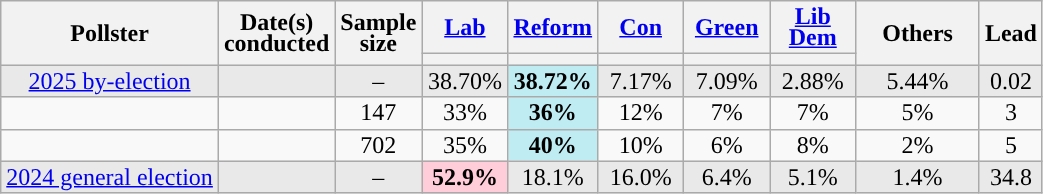<table class="wikitable sortable mw-datatable" style="text-align:center;font-size:100%;line-height:14px;">
<tr>
<th rowspan="2">Pollster</th>
<th rowspan="2">Date(s)<br>conducted</th>
<th data-sort-type="number" rowspan="2">Sample<br>size</th>
<th class="unsortable" style="width:50px;"><a href='#'>Lab</a></th>
<th class="unsortable" style="width:50px;"><a href='#'>Reform</a></th>
<th class="unsortable" style="width:50px;"><a href='#'>Con</a></th>
<th class="unsortable" style="width:50px;"><a href='#'>Green</a></th>
<th class="unsortable" style="width:50px;"><a href='#'>Lib Dem</a></th>
<th rowspan="2" class="unsortable" style="width:75px;">Others</th>
<th data-sort-type="number" rowspan="2">Lead</th>
</tr>
<tr>
<th data-sort-type="number" style="background:"></th>
<th data-sort-type="number" style="background:"></th>
<th data-sort-type="number" style="background:"></th>
<th data-sort-type="number" style="background:"></th>
<th data-sort-type="number" style="background:"></th>
</tr>
<tr style="background:#E9E9E9;">
<td><a href='#'>2025 by-election</a></td>
<td></td>
<td>–</td>
<td>38.70%</td>
<td style="background:#BFEBF2;"><strong>38.72%</strong></td>
<td>7.17%</td>
<td>7.09%</td>
<td>2.88%</td>
<td>5.44%</td>
<td style="background:">0.02</td>
</tr>
<tr>
<td></td>
<td></td>
<td>147</td>
<td>33%</td>
<td style="background:#BFEBF2;"><strong>36%</strong></td>
<td>12%</td>
<td>7%</td>
<td>7%</td>
<td>5%</td>
<td style="background:">3</td>
</tr>
<tr>
<td></td>
<td></td>
<td>702</td>
<td>35%</td>
<td style="background:#BFEBF2;"><strong>40%</strong></td>
<td>10%</td>
<td>6%</td>
<td>8%</td>
<td>2%</td>
<td style="background:">5</td>
</tr>
<tr style="background:#E9E9E9;">
<td><a href='#'>2024 general election</a></td>
<td></td>
<td>–</td>
<td style="background:#FFCCD9;"><strong>52.9%</strong></td>
<td>18.1%</td>
<td>16.0%</td>
<td>6.4%</td>
<td>5.1%</td>
<td>1.4%</td>
<td style="background:">34.8</td>
</tr>
</table>
